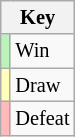<table class="wikitable" style="font-size: 85%">
<tr>
<th colspan="2">Key</th>
</tr>
<tr>
<td bgcolor=#BBF3BB></td>
<td>Win</td>
</tr>
<tr>
<td bgcolor=#FFFFBB></td>
<td>Draw</td>
</tr>
<tr>
<td bgcolor=#FFBBBB></td>
<td>Defeat</td>
</tr>
</table>
